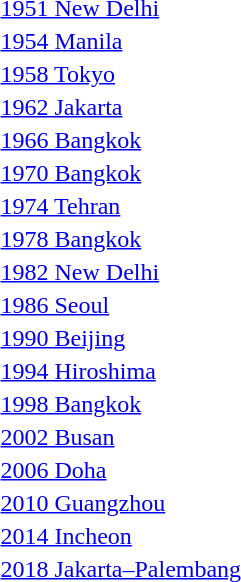<table>
<tr>
<td><a href='#'>1951 New Delhi</a></td>
<td></td>
<td></td>
<td></td>
</tr>
<tr>
<td><a href='#'>1954 Manila</a></td>
<td></td>
<td></td>
<td></td>
</tr>
<tr>
<td><a href='#'>1958 Tokyo</a></td>
<td></td>
<td></td>
<td></td>
</tr>
<tr>
<td><a href='#'>1962 Jakarta</a></td>
<td></td>
<td></td>
<td></td>
</tr>
<tr>
<td><a href='#'>1966 Bangkok</a></td>
<td></td>
<td></td>
<td></td>
</tr>
<tr>
<td><a href='#'>1970 Bangkok</a></td>
<td></td>
<td></td>
<td></td>
</tr>
<tr>
<td><a href='#'>1974 Tehran</a></td>
<td></td>
<td></td>
<td></td>
</tr>
<tr>
<td><a href='#'>1978 Bangkok</a></td>
<td></td>
<td></td>
<td></td>
</tr>
<tr>
<td><a href='#'>1982 New Delhi</a></td>
<td></td>
<td></td>
<td></td>
</tr>
<tr>
<td><a href='#'>1986 Seoul</a></td>
<td></td>
<td></td>
<td></td>
</tr>
<tr>
<td><a href='#'>1990 Beijing</a></td>
<td></td>
<td></td>
<td></td>
</tr>
<tr>
<td><a href='#'>1994 Hiroshima</a></td>
<td></td>
<td></td>
<td></td>
</tr>
<tr>
<td><a href='#'>1998 Bangkok</a></td>
<td></td>
<td></td>
<td></td>
</tr>
<tr>
<td><a href='#'>2002 Busan</a></td>
<td></td>
<td></td>
<td></td>
</tr>
<tr>
<td><a href='#'>2006 Doha</a></td>
<td></td>
<td></td>
<td></td>
</tr>
<tr>
<td><a href='#'>2010 Guangzhou</a></td>
<td></td>
<td></td>
<td></td>
</tr>
<tr>
<td><a href='#'>2014 Incheon</a></td>
<td></td>
<td></td>
<td></td>
</tr>
<tr>
<td><a href='#'>2018 Jakarta–Palembang</a></td>
<td></td>
<td></td>
<td></td>
</tr>
</table>
